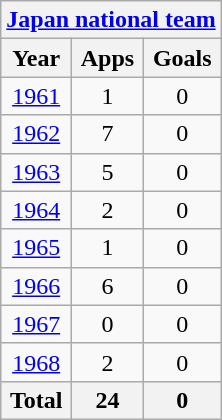<table class="wikitable" style="text-align:center">
<tr>
<th colspan=3><a href='#'>Japan national team</a></th>
</tr>
<tr>
<th>Year</th>
<th>Apps</th>
<th>Goals</th>
</tr>
<tr>
<td><a href='#'>1961</a></td>
<td>1</td>
<td>0</td>
</tr>
<tr>
<td><a href='#'>1962</a></td>
<td>7</td>
<td>0</td>
</tr>
<tr>
<td><a href='#'>1963</a></td>
<td>5</td>
<td>0</td>
</tr>
<tr>
<td><a href='#'>1964</a></td>
<td>2</td>
<td>0</td>
</tr>
<tr>
<td><a href='#'>1965</a></td>
<td>1</td>
<td>0</td>
</tr>
<tr>
<td><a href='#'>1966</a></td>
<td>6</td>
<td>0</td>
</tr>
<tr>
<td><a href='#'>1967</a></td>
<td>0</td>
<td>0</td>
</tr>
<tr>
<td><a href='#'>1968</a></td>
<td>2</td>
<td>0</td>
</tr>
<tr>
<th>Total</th>
<th>24</th>
<th>0</th>
</tr>
</table>
